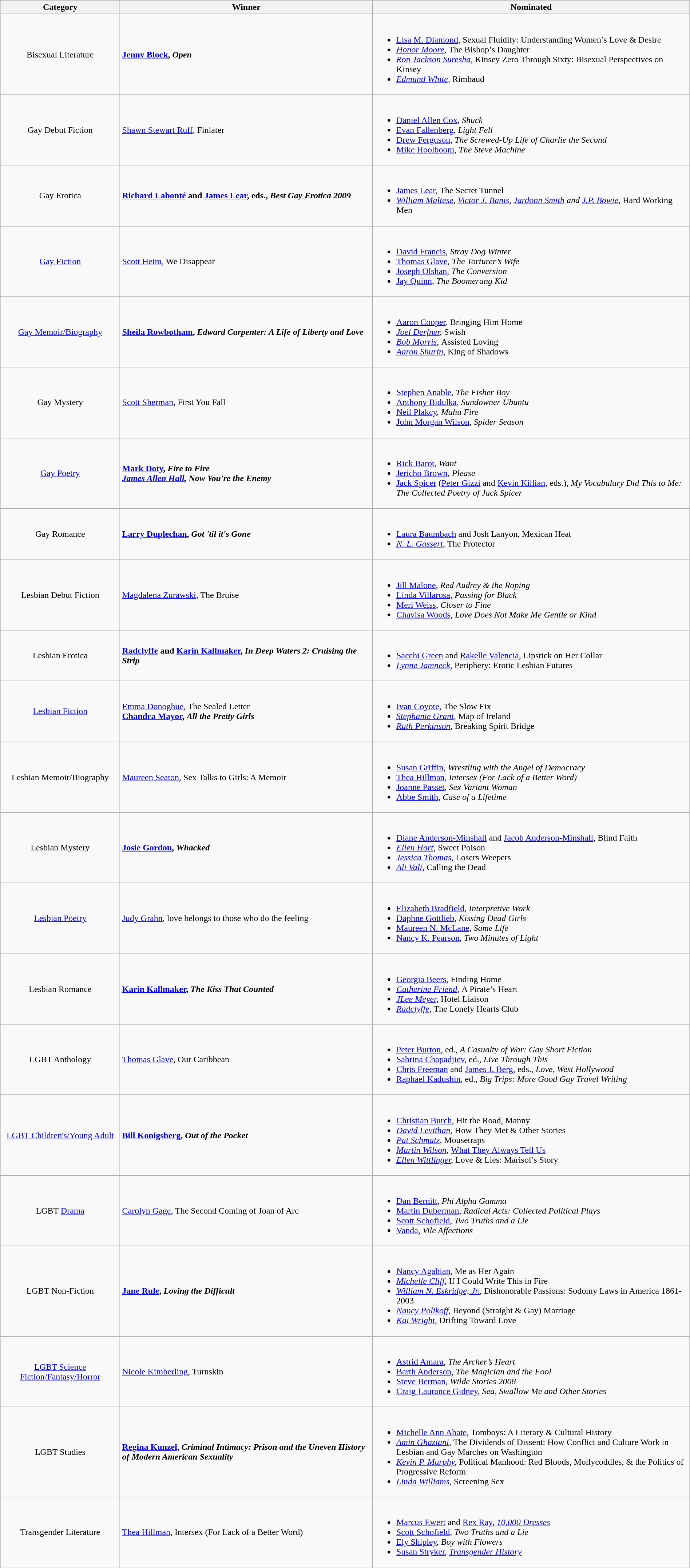<table class="wikitable" width="100%">
<tr>
<th>Category</th>
<th>Winner</th>
<th>Nominated</th>
</tr>
<tr>
<td align="center">Bisexual Literature</td>
<td><strong><a href='#'>Jenny Block</a>, <em>Open<strong><em></td>
<td><br><ul><li><a href='#'>Lisa M. Diamond</a>, </em>Sexual Fluidity: Understanding Women’s Love & Desire<em></li><li><a href='#'>Honor Moore</a>, </em>The Bishop’s Daughter<em></li><li><a href='#'>Ron Jackson Suresha</a>, </em>Kinsey Zero Through Sixty: Bisexual Perspectives on Kinsey<em></li><li><a href='#'>Edmund White</a>, </em>Rimbaud<em></li></ul></td>
</tr>
<tr>
<td align="center">Gay Debut Fiction</td>
<td></strong><a href='#'>Shawn Stewart Ruff</a>, </em>Finlater</em></strong></td>
<td><br><ul><li><a href='#'>Daniel Allen Cox</a>, <em>Shuck</em></li><li><a href='#'>Evan Fallenberg</a>, <em>Light Fell</em></li><li><a href='#'>Drew Ferguson</a>, <em>The Screwed-Up Life of Charlie the Second</em></li><li><a href='#'>Mike Hoolboom</a>, <em>The Steve Machine</em></li></ul></td>
</tr>
<tr>
<td align="center">Gay Erotica</td>
<td><strong><a href='#'>Richard Labonté</a> and <a href='#'>James Lear</a>, eds., <em>Best Gay Erotica 2009<strong><em></td>
<td><br><ul><li><a href='#'>James Lear</a>, </em>The Secret Tunnel<em></li><li><a href='#'>William Maltese</a>, <a href='#'>Victor J. Banis</a>, <a href='#'>Jardonn Smith</a> and <a href='#'>J.P. Bowie</a>, </em>Hard Working Men<em></li></ul></td>
</tr>
<tr>
<td align="center"><a href='#'>Gay Fiction</a></td>
<td></strong><a href='#'>Scott Heim</a>, </em>We Disappear</em></strong></td>
<td><br><ul><li><a href='#'>David Francis</a>, <em>Stray Dog Winter</em></li><li><a href='#'>Thomas Glave</a>, <em>The Torturer’s Wife</em></li><li><a href='#'>Joseph Olshan</a>, <em>The Conversion</em></li><li><a href='#'>Jay Quinn</a>, <em>The Boomerang Kid</em></li></ul></td>
</tr>
<tr>
<td align="center"><a href='#'>Gay Memoir/Biography</a></td>
<td><strong><a href='#'>Sheila Rowbotham</a>, <em>Edward Carpenter: A Life of Liberty and Love<strong><em></td>
<td><br><ul><li><a href='#'>Aaron Cooper</a>, </em>Bringing Him Home<em></li><li><a href='#'>Joel Derfner</a>, </em>Swish<em></li><li><a href='#'>Bob Morris</a>, </em>Assisted Loving<em></li><li><a href='#'>Aaron Shurin</a>, </em>King of Shadows<em></li></ul></td>
</tr>
<tr>
<td align="center">Gay Mystery</td>
<td></strong><a href='#'>Scott Sherman</a>, </em>First You Fall</em></strong></td>
<td><br><ul><li><a href='#'>Stephen Anable</a>, <em>The Fisher Boy</em></li><li><a href='#'>Anthony Bidulka</a>, <em>Sundowner Ubuntu</em></li><li><a href='#'>Neil Plakcy</a>, <em>Mahu Fire</em></li><li><a href='#'>John Morgan Wilson</a>, <em>Spider Season</em></li></ul></td>
</tr>
<tr>
<td align="center"><a href='#'>Gay Poetry</a></td>
<td><strong><a href='#'>Mark Doty</a>, <em>Fire to Fire<strong><em><br> </strong><a href='#'>James Allen Hall</a>, </em>Now You're the Enemy</em></strong></td>
<td><br><ul><li><a href='#'>Rick Barot</a>, <em>Want</em></li><li><a href='#'>Jericho Brown</a>, <em>Please</em></li><li><a href='#'>Jack Spicer</a> (<a href='#'>Peter Gizzi</a> and <a href='#'>Kevin Killian</a>, eds.), <em>My Vocabulary Did This to Me: The Collected Poetry of Jack Spicer</em></li></ul></td>
</tr>
<tr>
<td align="center">Gay Romance</td>
<td><strong><a href='#'>Larry Duplechan</a>, <em>Got 'til it's Gone<strong><em></td>
<td><br><ul><li><a href='#'>Laura Baumbach</a> and Josh Lanyon, </em>Mexican Heat<em></li><li><a href='#'>N. L. Gassert</a>, </em>The Protector<em></li></ul></td>
</tr>
<tr>
<td align="center">Lesbian Debut Fiction</td>
<td></strong><a href='#'>Magdalena Zurawski</a>, </em>The Bruise</em></strong></td>
<td><br><ul><li><a href='#'>Jill Malone</a>, <em>Red Audrey & the Roping</em></li><li><a href='#'>Linda Villarosa</a>, <em>Passing for Black</em></li><li><a href='#'>Meri Weiss</a>, <em>Closer to Fine</em></li><li><a href='#'>Chavisa Woods</a>, <em>Love Does Not Make Me Gentle or Kind</em></li></ul></td>
</tr>
<tr>
<td align="center">Lesbian Erotica</td>
<td><strong><a href='#'>Radclyffe</a> and <a href='#'>Karin Kallmaker</a>, <em>In Deep Waters 2: Cruising the Strip<strong><em></td>
<td><br><ul><li><a href='#'>Sacchi Green</a> and <a href='#'>Rakelle Valencia</a>, </em>Lipstick on Her Collar<em></li><li><a href='#'>Lynne Jamneck</a>, </em>Periphery: Erotic Lesbian Futures<em></li></ul></td>
</tr>
<tr>
<td align="center"><a href='#'>Lesbian Fiction</a></td>
<td></strong><a href='#'>Emma Donoghue</a>, </em>The Sealed Letter</em></strong><br> <strong><a href='#'>Chandra Mayor</a>, <em>All the Pretty Girls<strong><em></td>
<td><br><ul><li><a href='#'>Ivan Coyote</a>, </em>The Slow Fix<em></li><li><a href='#'>Stephanie Grant</a>, </em>Map of Ireland<em></li><li><a href='#'>Ruth Perkinson</a>, </em>Breaking Spirit Bridge<em></li></ul></td>
</tr>
<tr>
<td align="center">Lesbian Memoir/Biography</td>
<td></strong><a href='#'>Maureen Seaton</a>, </em>Sex Talks to Girls: A Memoir</em></strong></td>
<td><br><ul><li><a href='#'>Susan Griffin</a>, <em>Wrestling with the Angel of Democracy</em></li><li><a href='#'>Thea Hillman</a>, <em>Intersex (For Lack of a Better Word)</em></li><li><a href='#'>Joanne Passet</a>, <em>Sex Variant Woman</em></li><li><a href='#'>Abbe Smith</a>, <em>Case of a Lifetime</em></li></ul></td>
</tr>
<tr>
<td align="center">Lesbian Mystery</td>
<td><strong><a href='#'>Josie Gordon</a>, <em>Whacked<strong><em></td>
<td><br><ul><li><a href='#'>Diane Anderson-Minshall</a> and <a href='#'>Jacob Anderson-Minshall</a>, </em>Blind Faith<em></li><li><a href='#'>Ellen Hart</a>, </em>Sweet Poison<em></li><li><a href='#'>Jessica Thomas</a>, </em>Losers Weepers<em></li><li><a href='#'>Ali Vali</a>, </em>Calling the Dead<em></li></ul></td>
</tr>
<tr>
<td align="center"><a href='#'>Lesbian Poetry</a></td>
<td></strong><a href='#'>Judy Grahn</a>, </em>love belongs to those who do the feeling</em></strong></td>
<td><br><ul><li><a href='#'>Elizabeth Bradfield</a>, <em>Interpretive Work</em></li><li><a href='#'>Daphne Gottlieb</a>, <em>Kissing Dead Girls</em></li><li><a href='#'>Maureen N. McLane</a>, <em>Same Life</em></li><li><a href='#'>Nancy K. Pearson</a>, <em>Two Minutes of Light</em></li></ul></td>
</tr>
<tr>
<td align="center">Lesbian Romance</td>
<td><strong><a href='#'>Karin Kallmaker</a>, <em>The Kiss That Counted<strong><em></td>
<td><br><ul><li><a href='#'>Georgia Beers</a>, </em>Finding Home<em></li><li><a href='#'>Catherine Friend</a>, </em>A Pirate’s Heart<em></li><li><a href='#'>JLee Meyer</a>, </em>Hotel Liaison<em></li><li><a href='#'>Radclyffe</a>, </em>The Lonely Hearts Club<em></li></ul></td>
</tr>
<tr>
<td align="center">LGBT Anthology</td>
<td></strong><a href='#'>Thomas Glave</a>, </em>Our Caribbean</em></strong></td>
<td><br><ul><li><a href='#'>Peter Burton</a>, ed., <em>A Casualty of War: Gay Short Fiction</em></li><li><a href='#'>Sabrina Chapadjiev</a>, ed., <em>Live Through This</em></li><li><a href='#'>Chris Freeman</a> and <a href='#'>James J. Berg</a>, eds., <em>Love, West Hollywood</em></li><li><a href='#'>Raphael Kadushin</a>, ed., <em>Big Trips: More Good Gay Travel Writing</em></li></ul></td>
</tr>
<tr>
<td align="center"><a href='#'>LGBT Children's/Young Adult</a></td>
<td><strong><a href='#'>Bill Konigsberg</a>, <em>Out of the Pocket<strong><em></td>
<td><br><ul><li><a href='#'>Christian Burch</a>, </em>Hit the Road, Manny<em></li><li><a href='#'>David Levithan</a>, </em>How They Met & Other Stories<em></li><li><a href='#'>Pat Schmatz</a>, </em>Mousetraps<em></li><li><a href='#'>Martin Wilson</a>, </em><a href='#'>What They Always Tell Us</a><em></li><li><a href='#'>Ellen Wittlinger</a>, </em>Love & Lies: Marisol’s Story<em></li></ul></td>
</tr>
<tr>
<td align="center">LGBT <a href='#'>Drama</a></td>
<td></strong><a href='#'>Carolyn Gage</a>, </em>The Second Coming of Joan of Arc</em></strong></td>
<td><br><ul><li><a href='#'>Dan Bernitt</a>, <em>Phi Alpha Gamma</em></li><li><a href='#'>Martin Duberman</a>, <em>Radical Acts: Collected Political Plays</em></li><li><a href='#'>Scott Schofield</a>, <em>Two Truths and a Lie</em></li><li><a href='#'>Vanda</a>, <em>Vile Affections</em></li></ul></td>
</tr>
<tr>
<td align="center">LGBT Non-Fiction</td>
<td><strong><a href='#'>Jane Rule</a>, <em>Loving the Difficult<strong><em></td>
<td><br><ul><li><a href='#'>Nancy Agabian</a>, </em>Me as Her Again<em></li><li><a href='#'>Michelle Cliff</a>, </em>If I Could Write This in Fire<em></li><li><a href='#'>William N. Eskridge, Jr.</a>, </em>Dishonorable Passions: Sodomy Laws in America 1861-2003<em></li><li><a href='#'>Nancy Polikoff</a>, </em>Beyond (Straight & Gay) Marriage<em></li><li><a href='#'>Kai Wright</a>, </em>Drifting Toward Love<em></li></ul></td>
</tr>
<tr>
<td align="center"><a href='#'>LGBT Science Fiction/Fantasy/Horror</a></td>
<td></strong><a href='#'>Nicole Kimberling</a>, </em>Turnskin</em></strong></td>
<td><br><ul><li><a href='#'>Astrid Amara</a>, <em>The Archer’s Heart</em></li><li><a href='#'>Barth Anderson</a>, <em>The Magician and the Fool</em></li><li><a href='#'>Steve Berman</a>, <em>Wilde Stories 2008</em></li><li><a href='#'>Craig Laurance Gidney</a>, <em>Sea, Swallow Me and Other Stories</em></li></ul></td>
</tr>
<tr>
<td align="center">LGBT Studies</td>
<td><strong><a href='#'>Regina Kunzel</a>, <em>Criminal Intimacy: Prison and the Uneven History of Modern American Sexuality<strong><em></td>
<td><br><ul><li><a href='#'>Michelle Ann Abate</a>, </em>Tomboys: A Literary & Cultural History<em></li><li><a href='#'>Amin Ghaziani</a>, </em>The Dividends of Dissent: How Conflict and Culture Work in Lesbian and Gay Marches on Washington<em></li><li><a href='#'>Kevin P. Murphy</a>, </em>Political Manhood: Red Bloods, Mollycoddles, & the Politics of Progressive Reform<em></li><li><a href='#'>Linda Williams</a>, </em>Screening Sex<em></li></ul></td>
</tr>
<tr>
<td align="center">Transgender Literature</td>
<td></strong><a href='#'>Thea Hillman</a>, </em>Intersex (For Lack of a Better Word)</em></strong></td>
<td><br><ul><li><a href='#'>Marcus Ewert</a> and <a href='#'>Rex Ray</a>, <em><a href='#'>10,000 Dresses</a></em></li><li><a href='#'>Scott Schofield</a>, <em>Two Truths and a Lie</em></li><li><a href='#'>Ely Shipley</a>, <em>Boy with Flowers</em></li><li><a href='#'>Susan Stryker</a>, <em><a href='#'>Transgender History</a></em></li></ul></td>
</tr>
</table>
